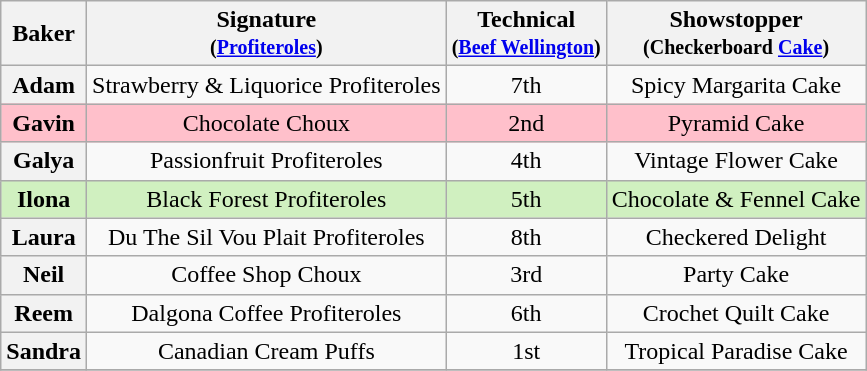<table class="wikitable sortable" style="text-align:center">
<tr>
<th>Baker</th>
<th class="unsortable">Signature<br><small>(<a href='#'>Profiteroles</a>)</small></th>
<th>Technical<br><small>(<a href='#'>Beef Wellington</a>)</small></th>
<th class="unsortable">Showstopper<br><small>(Checkerboard <a href='#'>Cake</a>)</small></th>
</tr>
<tr>
<th>Adam</th>
<td>Strawberry & Liquorice Profiteroles</td>
<td>7th</td>
<td>Spicy Margarita Cake</td>
</tr>
<tr style="background:Pink;">
<th style="background:Pink;">Gavin</th>
<td>Chocolate Choux</td>
<td>2nd</td>
<td>Pyramid Cake</td>
</tr>
<tr>
<th>Galya</th>
<td>Passionfruit Profiteroles</td>
<td>4th</td>
<td>Vintage Flower Cake</td>
</tr>
<tr style="background:#d0f0c0;">
<th style="background:#d0f0c0;">Ilona</th>
<td>Black Forest Profiteroles</td>
<td>5th</td>
<td>Chocolate & Fennel Cake</td>
</tr>
<tr>
<th>Laura</th>
<td>Du The Sil Vou Plait Profiteroles</td>
<td>8th</td>
<td>Checkered Delight</td>
</tr>
<tr>
<th>Neil</th>
<td>Coffee Shop Choux</td>
<td>3rd</td>
<td>Party Cake</td>
</tr>
<tr>
<th>Reem</th>
<td>Dalgona Coffee Profiteroles</td>
<td>6th</td>
<td>Crochet Quilt Cake</td>
</tr>
<tr>
<th>Sandra</th>
<td>Canadian Cream Puffs</td>
<td>1st</td>
<td>Tropical Paradise Cake</td>
</tr>
<tr>
</tr>
</table>
